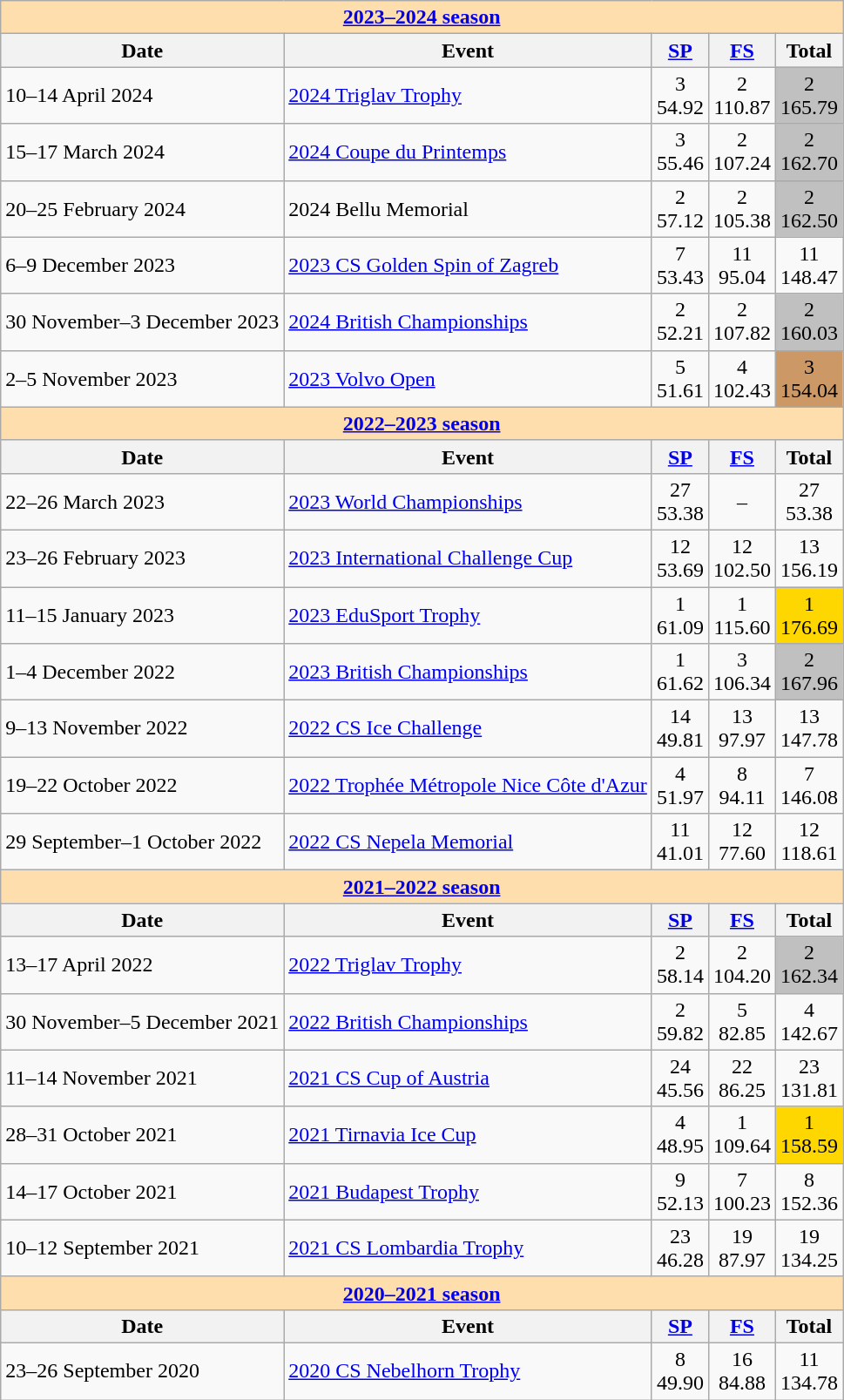<table class="wikitable">
<tr>
<th style="background-color: #ffdead; " colspan=5 align=center><a href='#'><strong>2023–2024 season</strong></a></th>
</tr>
<tr>
<th>Date</th>
<th>Event</th>
<th><a href='#'>SP</a></th>
<th><a href='#'>FS</a></th>
<th>Total</th>
</tr>
<tr>
<td>10–14 April 2024</td>
<td><a href='#'>2024 Triglav Trophy</a></td>
<td align=center>3 <br> 54.92</td>
<td align=center>2 <br> 110.87</td>
<td align=center bgcolor=silver>2 <br> 165.79</td>
</tr>
<tr>
<td>15–17 March 2024</td>
<td><a href='#'>2024 Coupe du Printemps</a></td>
<td align=center>3 <br> 55.46</td>
<td align=center>2 <br> 107.24</td>
<td align=center bgcolor=silver>2 <br> 162.70</td>
</tr>
<tr>
<td>20–25 February 2024</td>
<td>2024 Bellu Memorial</td>
<td align=center>2 <br> 57.12</td>
<td align=center>2 <br> 105.38</td>
<td align=center bgcolor=silver>2 <br> 162.50</td>
</tr>
<tr>
<td>6–9 December 2023</td>
<td><a href='#'>2023 CS Golden Spin of Zagreb</a></td>
<td align=center>7 <br> 53.43</td>
<td align=center>11 <br> 95.04</td>
<td align=center>11 <br> 148.47</td>
</tr>
<tr>
<td>30 November–3 December 2023</td>
<td><a href='#'>2024 British Championships</a></td>
<td align=center>2 <br> 52.21</td>
<td align=center>2 <br> 107.82</td>
<td align=center bgcolor=silver>2 <br> 160.03</td>
</tr>
<tr>
<td>2–5 November 2023</td>
<td><a href='#'>2023 Volvo Open</a></td>
<td align=center>5 <br> 51.61</td>
<td align=center>4 <br> 102.43</td>
<td align=center bgcolor=cc9966>3 <br> 154.04</td>
</tr>
<tr>
<th style="background-color: #ffdead; " colspan=5 align=center><a href='#'><strong>2022–2023 season</strong></a></th>
</tr>
<tr>
<th>Date</th>
<th>Event</th>
<th><a href='#'>SP</a></th>
<th><a href='#'>FS</a></th>
<th>Total</th>
</tr>
<tr>
<td>22–26 March 2023</td>
<td><a href='#'>2023 World Championships</a></td>
<td align=center>27 <br> 53.38</td>
<td align=center>–</td>
<td align=center>27 <br> 53.38</td>
</tr>
<tr>
<td>23–26 February 2023</td>
<td><a href='#'>2023 International Challenge Cup</a></td>
<td align=center>12 <br> 53.69</td>
<td align=center>12 <br> 102.50</td>
<td align=center>13 <br> 156.19</td>
</tr>
<tr>
<td>11–15 January 2023</td>
<td><a href='#'>2023 EduSport Trophy</a></td>
<td align=center>1 <br> 61.09</td>
<td align=center>1 <br> 115.60</td>
<td align=center bgcolor=gold>1 <br> 176.69</td>
</tr>
<tr>
<td>1–4 December 2022</td>
<td><a href='#'>2023 British Championships</a></td>
<td align=center>1 <br> 61.62</td>
<td align=center>3 <br> 106.34</td>
<td align=center bgcolor=silver>2 <br> 167.96</td>
</tr>
<tr>
<td>9–13 November 2022</td>
<td><a href='#'>2022 CS Ice Challenge</a></td>
<td align=center>14 <br> 49.81</td>
<td align=center>13 <br> 97.97</td>
<td align=center>13 <br> 147.78</td>
</tr>
<tr>
<td>19–22 October 2022</td>
<td><a href='#'>2022 Trophée Métropole Nice Côte d'Azur</a></td>
<td align=center>4 <br> 51.97</td>
<td align=center>8 <br> 94.11</td>
<td align=center>7 <br> 146.08</td>
</tr>
<tr>
<td>29 September–1 October 2022</td>
<td><a href='#'>2022 CS Nepela Memorial</a></td>
<td align=center>11 <br> 41.01</td>
<td align=center>12 <br> 77.60</td>
<td align=center>12 <br> 118.61</td>
</tr>
<tr>
<th style="background-color: #ffdead; " colspan=5 align=center><a href='#'><strong>2021–2022 season</strong></a></th>
</tr>
<tr>
<th>Date</th>
<th>Event</th>
<th><a href='#'>SP</a></th>
<th><a href='#'>FS</a></th>
<th>Total</th>
</tr>
<tr>
<td>13–17 April 2022</td>
<td><a href='#'>2022 Triglav Trophy</a></td>
<td align=center>2 <br> 58.14</td>
<td align=center>2 <br> 104.20</td>
<td align=center bgcolor=silver>2 <br> 162.34</td>
</tr>
<tr>
<td>30 November–5 December 2021</td>
<td><a href='#'>2022 British Championships</a></td>
<td align=center>2 <br> 59.82</td>
<td align=center>5 <br> 82.85</td>
<td align=center>4 <br> 142.67</td>
</tr>
<tr>
<td>11–14 November 2021</td>
<td><a href='#'>2021 CS Cup of Austria</a></td>
<td align=center>24 <br> 45.56</td>
<td align=center>22 <br> 86.25</td>
<td align=center>23 <br> 131.81</td>
</tr>
<tr>
<td>28–31 October 2021</td>
<td><a href='#'>2021 Tirnavia Ice Cup</a></td>
<td align=center>4 <br> 48.95</td>
<td align=center>1 <br> 109.64</td>
<td align=center bgcolor=gold>1 <br> 158.59</td>
</tr>
<tr>
<td>14–17 October 2021</td>
<td><a href='#'>2021 Budapest Trophy</a></td>
<td align=center>9 <br> 52.13</td>
<td align=center>7 <br> 100.23</td>
<td align=center>8 <br> 152.36</td>
</tr>
<tr>
<td>10–12 September 2021</td>
<td><a href='#'>2021 CS Lombardia Trophy</a></td>
<td align=center>23 <br> 46.28</td>
<td align=center>19 <br> 87.97</td>
<td align=center>19 <br> 134.25</td>
</tr>
<tr>
<th style="background-color: #ffdead; " colspan=5 align=center><a href='#'><strong>2020–2021 season</strong></a></th>
</tr>
<tr>
<th>Date</th>
<th>Event</th>
<th><a href='#'>SP</a></th>
<th><a href='#'>FS</a></th>
<th>Total</th>
</tr>
<tr>
<td>23–26 September 2020</td>
<td><a href='#'>2020 CS Nebelhorn Trophy</a></td>
<td align=center>8 <br> 49.90</td>
<td align=center>16 <br> 84.88</td>
<td align=center>11 <br> 134.78</td>
</tr>
</table>
